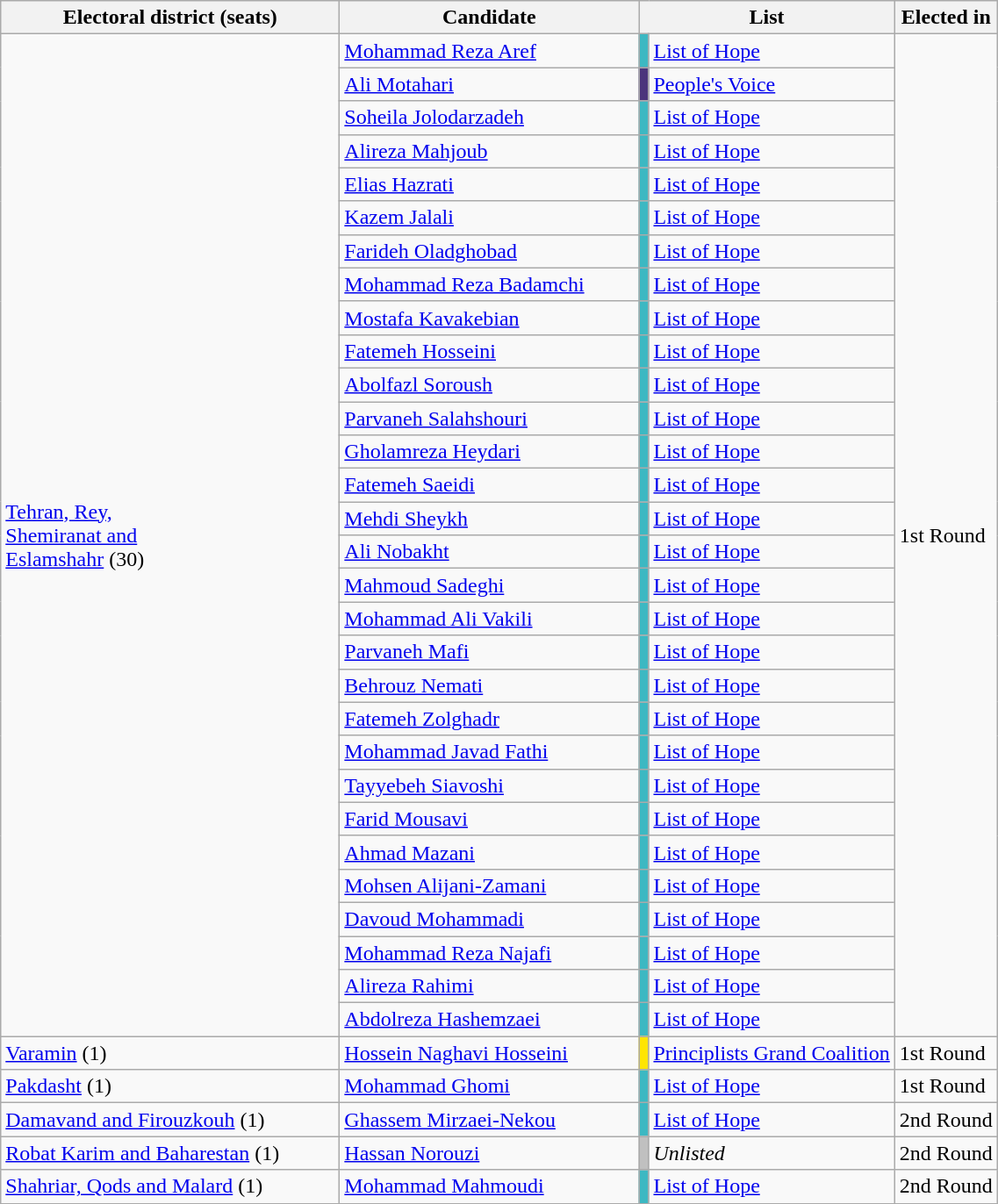<table class="wikitable">
<tr>
<th width="250">Electoral district (seats)</th>
<th width="220">Candidate</th>
<th colspan="2">List</th>
<th>Elected in</th>
</tr>
<tr>
<td rowspan="30"><a href='#'>Tehran, Rey, <br>Shemiranat and<br> Eslamshahr</a> (30)</td>
<td><a href='#'>Mohammad Reza Aref</a></td>
<td style="background:#3cb8c2"></td>
<td><a href='#'>List of Hope</a></td>
<td rowspan="30">1st Round</td>
</tr>
<tr>
<td><a href='#'>Ali Motahari</a></td>
<td style="background:#4b347c"></td>
<td><a href='#'>People's Voice</a></td>
</tr>
<tr>
<td><a href='#'>Soheila Jolodarzadeh</a></td>
<td style="background:#3cb8c2;"></td>
<td><a href='#'>List of Hope</a></td>
</tr>
<tr>
<td><a href='#'>Alireza Mahjoub</a></td>
<td style="background:#3cb8c2;"></td>
<td><a href='#'>List of Hope</a></td>
</tr>
<tr>
<td><a href='#'>Elias Hazrati</a></td>
<td style="background:#3cb8c2;"></td>
<td><a href='#'>List of Hope</a></td>
</tr>
<tr>
<td><a href='#'>Kazem Jalali</a></td>
<td style="background:#3cb8c2;"></td>
<td><a href='#'>List of Hope</a></td>
</tr>
<tr>
<td><a href='#'>Farideh Oladghobad</a></td>
<td style="background:#3cb8c2;"></td>
<td><a href='#'>List of Hope</a></td>
</tr>
<tr>
<td><a href='#'>Mohammad Reza Badamchi</a></td>
<td style="background:#3cb8c2;"></td>
<td><a href='#'>List of Hope</a></td>
</tr>
<tr>
<td><a href='#'>Mostafa Kavakebian</a></td>
<td style="background:#3cb8c2;"></td>
<td><a href='#'>List of Hope</a></td>
</tr>
<tr>
<td><a href='#'>Fatemeh Hosseini</a></td>
<td style="background:#3cb8c2;"></td>
<td><a href='#'>List of Hope</a></td>
</tr>
<tr>
<td><a href='#'>Abolfazl Soroush</a></td>
<td style="background:#3cb8c2;"></td>
<td><a href='#'>List of Hope</a></td>
</tr>
<tr>
<td><a href='#'>Parvaneh Salahshouri</a></td>
<td style="background:#3cb8c2;"></td>
<td><a href='#'>List of Hope</a></td>
</tr>
<tr>
<td><a href='#'>Gholamreza Heydari</a></td>
<td style="background:#3cb8c2;"></td>
<td><a href='#'>List of Hope</a></td>
</tr>
<tr>
<td><a href='#'>Fatemeh Saeidi</a></td>
<td style="background:#3cb8c2;"></td>
<td><a href='#'>List of Hope</a></td>
</tr>
<tr>
<td><a href='#'>Mehdi Sheykh</a></td>
<td style="background:#3cb8c2;"></td>
<td><a href='#'>List of Hope</a></td>
</tr>
<tr>
<td><a href='#'>Ali Nobakht</a></td>
<td style="background:#3cb8c2;"></td>
<td><a href='#'>List of Hope</a></td>
</tr>
<tr>
<td><a href='#'>Mahmoud Sadeghi</a></td>
<td style="background:#3cb8c2;"></td>
<td><a href='#'>List of Hope</a></td>
</tr>
<tr>
<td><a href='#'>Mohammad Ali Vakili</a></td>
<td style="background:#3cb8c2;"></td>
<td><a href='#'>List of Hope</a></td>
</tr>
<tr>
<td><a href='#'>Parvaneh Mafi</a></td>
<td style="background:#3cb8c2;"></td>
<td><a href='#'>List of Hope</a></td>
</tr>
<tr>
<td><a href='#'>Behrouz Nemati</a></td>
<td style="background:#3cb8c2;"></td>
<td><a href='#'>List of Hope</a></td>
</tr>
<tr>
<td><a href='#'>Fatemeh Zolghadr</a></td>
<td style="background:#3cb8c2;"></td>
<td><a href='#'>List of Hope</a></td>
</tr>
<tr>
<td><a href='#'>Mohammad Javad Fathi</a></td>
<td style="background:#3cb8c2;"></td>
<td><a href='#'>List of Hope</a></td>
</tr>
<tr>
<td><a href='#'>Tayyebeh Siavoshi</a></td>
<td style="background:#3cb8c2;"></td>
<td><a href='#'>List of Hope</a></td>
</tr>
<tr>
<td><a href='#'>Farid Mousavi</a></td>
<td style="background:#3cb8c2;"></td>
<td><a href='#'>List of Hope</a></td>
</tr>
<tr>
<td><a href='#'>Ahmad Mazani</a></td>
<td style="background:#3cb8c2;"></td>
<td><a href='#'>List of Hope</a></td>
</tr>
<tr>
<td><a href='#'>Mohsen Alijani-Zamani</a></td>
<td style="background:#3cb8c2;"></td>
<td><a href='#'>List of Hope</a></td>
</tr>
<tr>
<td><a href='#'>Davoud Mohammadi</a></td>
<td style="background:#3cb8c2;"></td>
<td><a href='#'>List of Hope</a></td>
</tr>
<tr>
<td><a href='#'>Mohammad Reza Najafi</a></td>
<td style="background:#3cb8c2;"></td>
<td><a href='#'>List of Hope</a></td>
</tr>
<tr>
<td><a href='#'>Alireza Rahimi</a></td>
<td style="background:#3cb8c2;"></td>
<td><a href='#'>List of Hope</a></td>
</tr>
<tr>
<td><a href='#'>Abdolreza Hashemzaei</a></td>
<td style="background:#3cb8c2;"></td>
<td><a href='#'>List of Hope</a></td>
</tr>
<tr>
<td><a href='#'>Varamin</a> (1)</td>
<td><a href='#'>Hossein Naghavi Hosseini</a></td>
<td style="background:#ffe500"></td>
<td><a href='#'>Principlists Grand Coalition</a></td>
<td>1st Round</td>
</tr>
<tr>
<td><a href='#'>Pakdasht</a> (1)</td>
<td><a href='#'>Mohammad Ghomi</a></td>
<td style="background:#3cb8c2;"></td>
<td><a href='#'>List of Hope</a></td>
<td>1st Round</td>
</tr>
<tr>
<td><a href='#'>Damavand and Firouzkouh</a> (1)</td>
<td><a href='#'>Ghassem Mirzaei-Nekou</a></td>
<td style="background:#3cb8c2;"></td>
<td><a href='#'>List of Hope</a></td>
<td>2nd Round</td>
</tr>
<tr>
<td><a href='#'>Robat Karim and Baharestan</a> (1)</td>
<td><a href='#'>Hassan Norouzi</a></td>
<td style="background:#C0C0C0"></td>
<td><em>Unlisted</em></td>
<td>2nd Round</td>
</tr>
<tr>
<td><a href='#'>Shahriar, Qods and Malard</a> (1)</td>
<td><a href='#'>Mohammad Mahmoudi</a></td>
<td style="background:#3cb8c2;"></td>
<td><a href='#'>List of Hope</a></td>
<td>2nd Round</td>
</tr>
</table>
